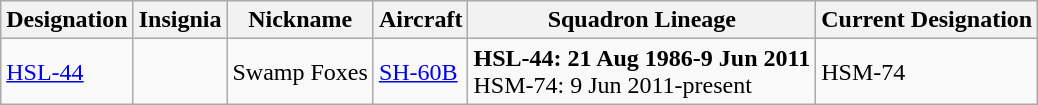<table class="wikitable">
<tr>
<th>Designation</th>
<th>Insignia</th>
<th>Nickname</th>
<th>Aircraft</th>
<th>Squadron Lineage</th>
<th>Current Designation</th>
</tr>
<tr>
<td><a href='#'>HSL-44</a></td>
<td></td>
<td>Swamp Foxes</td>
<td><a href='#'>SH-60B</a></td>
<td style="white-space: nowrap;"><strong>HSL-44: 21 Aug 1986-9 Jun 2011</strong><br>HSM-74: 9 Jun 2011-present</td>
<td>HSM-74</td>
</tr>
</table>
